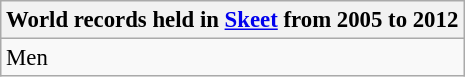<table class="wikitable" style="font-size: 95%">
<tr>
<th colspan=7>World records held in <a href='#'>Skeet</a> from 2005 to 2012</th>
</tr>
<tr>
<td rowspan=2>Men<br></td>
</tr>
<tr>
</tr>
</table>
